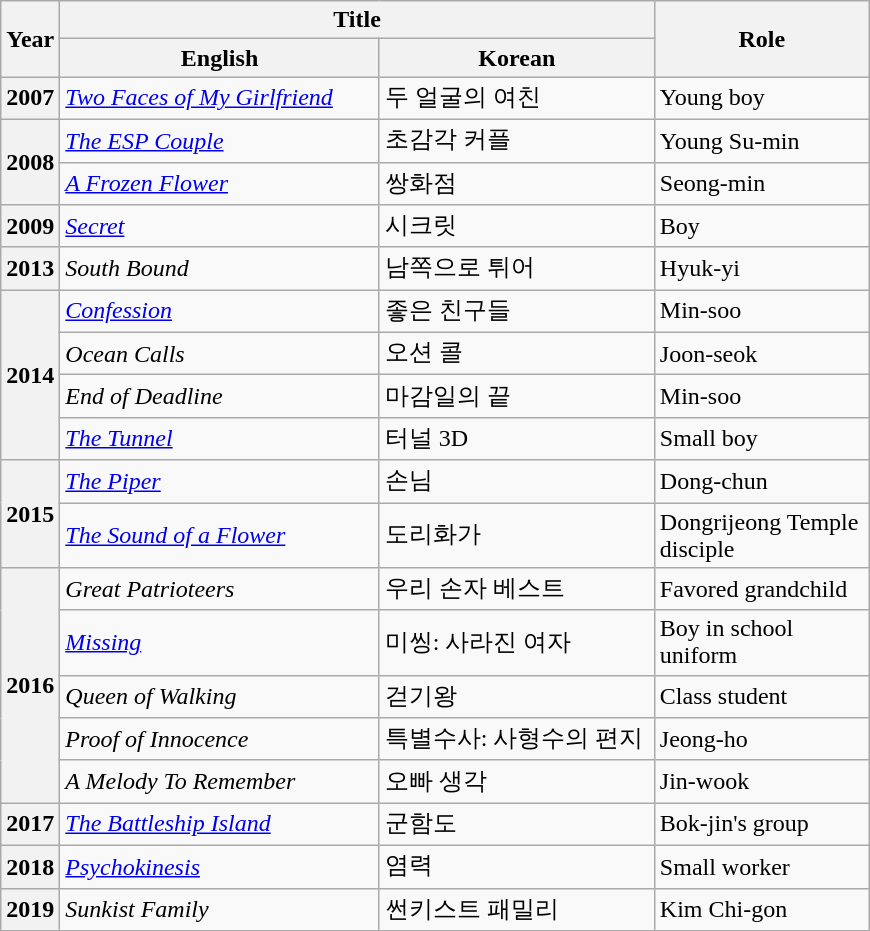<table class="wikitable sortable plainrowheaders">
<tr>
<th scope="col" rowspan="2">Year</th>
<th scope="col" colspan="2">Title</th>
<th scope="col" rowspan="2" style="width:8.5em;">Role</th>
</tr>
<tr>
<th scope="col" style="width:12.85em;">English</th>
<th scope="col" style="width:11em;">Korean</th>
</tr>
<tr>
<th scope="row">2007</th>
<td><em><a href='#'>Two Faces of My Girlfriend</a></em></td>
<td>두 얼굴의 여친</td>
<td>Young boy</td>
</tr>
<tr>
<th scope="row" rowspan=2>2008</th>
<td><em><a href='#'>The ESP Couple</a></em></td>
<td>초감각 커플</td>
<td>Young Su-min</td>
</tr>
<tr>
<td><em><a href='#'>A Frozen Flower</a></em></td>
<td>쌍화점</td>
<td>Seong-min</td>
</tr>
<tr>
<th scope="row">2009</th>
<td><em><a href='#'>Secret</a></em></td>
<td>시크릿</td>
<td>Boy</td>
</tr>
<tr>
<th scope="row">2013</th>
<td><em>South Bound</em></td>
<td>남쪽으로 튀어</td>
<td>Hyuk-yi</td>
</tr>
<tr>
<th scope="row" rowspan=4>2014</th>
<td><em><a href='#'>Confession</a></em></td>
<td>좋은 친구들</td>
<td>Min-soo</td>
</tr>
<tr>
<td><em>Ocean Calls</em></td>
<td>오션 콜</td>
<td>Joon-seok</td>
</tr>
<tr>
<td><em>End of Deadline</em></td>
<td>마감일의 끝</td>
<td>Min-soo</td>
</tr>
<tr>
<td><em><a href='#'>The Tunnel</a></em></td>
<td>터널 3D</td>
<td>Small boy</td>
</tr>
<tr>
<th scope="row" rowspan=2>2015</th>
<td><em><a href='#'>The Piper</a></em></td>
<td>손님</td>
<td>Dong-chun</td>
</tr>
<tr>
<td><em><a href='#'>The Sound of a Flower</a></em></td>
<td>도리화가</td>
<td>Dongrijeong Temple disciple</td>
</tr>
<tr>
<th scope="row" rowspan=5>2016</th>
<td><em>Great Patrioteers</em></td>
<td>우리 손자 베스트</td>
<td>Favored grandchild</td>
</tr>
<tr>
<td><em><a href='#'>Missing</a></em></td>
<td>미씽: 사라진 여자</td>
<td>Boy in school uniform</td>
</tr>
<tr>
<td><em>Queen of Walking</em></td>
<td>걷기왕</td>
<td>Class student</td>
</tr>
<tr>
<td><em>Proof of Innocence</em></td>
<td>특별수사: 사형수의 편지</td>
<td>Jeong-ho</td>
</tr>
<tr>
<td><em>A Melody To Remember</em></td>
<td>오빠 생각</td>
<td>Jin-wook</td>
</tr>
<tr>
<th scope="row">2017</th>
<td><em><a href='#'>The Battleship Island</a></em></td>
<td>군함도</td>
<td>Bok-jin's group</td>
</tr>
<tr>
<th scope="row">2018</th>
<td><em><a href='#'>Psychokinesis</a></em></td>
<td>염력</td>
<td>Small worker</td>
</tr>
<tr>
<th scope="row">2019</th>
<td><em>Sunkist Family</em></td>
<td>썬키스트 패밀리</td>
<td>Kim Chi-gon</td>
</tr>
</table>
